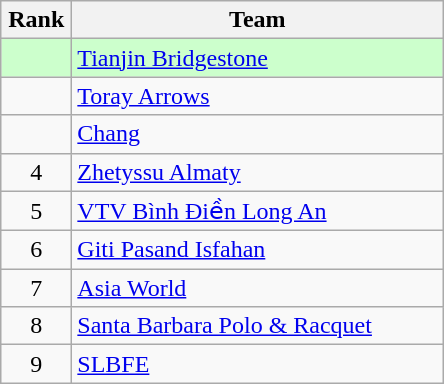<table class="wikitable" style="text-align: center;">
<tr>
<th width=40>Rank</th>
<th width=240>Team</th>
</tr>
<tr bgcolor=#CCFFCC>
<td></td>
<td align="left"> <a href='#'>Tianjin Bridgestone</a></td>
</tr>
<tr>
<td></td>
<td align="left"> <a href='#'>Toray Arrows</a></td>
</tr>
<tr>
<td></td>
<td align="left"> <a href='#'>Chang</a></td>
</tr>
<tr>
<td>4</td>
<td align="left"> <a href='#'>Zhetyssu Almaty</a></td>
</tr>
<tr>
<td>5</td>
<td align="left"> <a href='#'>VTV Bình Điền Long An</a></td>
</tr>
<tr>
<td>6</td>
<td align="left"> <a href='#'>Giti Pasand Isfahan</a></td>
</tr>
<tr>
<td>7</td>
<td align="left"> <a href='#'>Asia World</a></td>
</tr>
<tr>
<td>8</td>
<td align="left"> <a href='#'>Santa Barbara Polo & Racquet</a></td>
</tr>
<tr>
<td>9</td>
<td align="left"> <a href='#'>SLBFE</a></td>
</tr>
</table>
